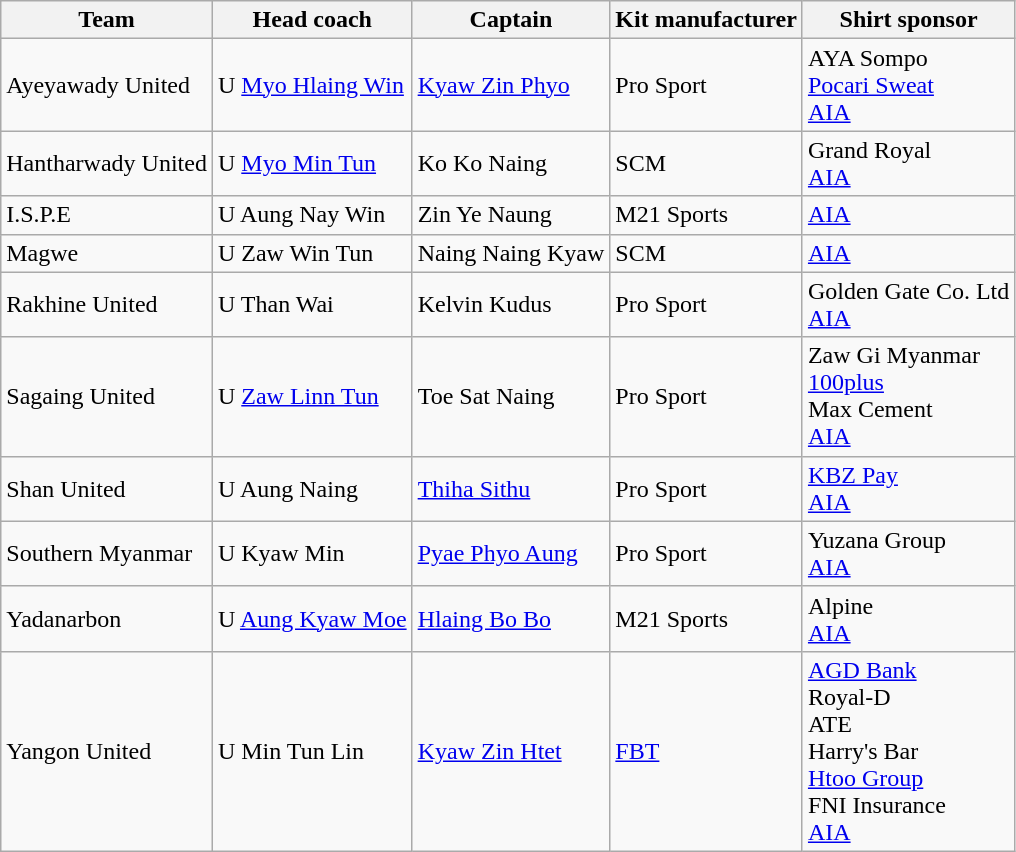<table class="wikitable sortable" style="text-align: left;">
<tr>
<th>Team</th>
<th>Head coach</th>
<th>Captain</th>
<th>Kit manufacturer</th>
<th>Shirt sponsor</th>
</tr>
<tr>
<td>Ayeyawady United</td>
<td>  U <a href='#'>Myo Hlaing Win</a></td>
<td> <a href='#'>Kyaw Zin Phyo</a></td>
<td> Pro Sport</td>
<td>AYA Sompo  <br> <a href='#'>Pocari Sweat</a> <br> <a href='#'>AIA</a></td>
</tr>
<tr>
<td>Hantharwady United</td>
<td>  U <a href='#'>Myo Min Tun</a></td>
<td> Ko Ko Naing</td>
<td> SCM</td>
<td>Grand Royal <br> <a href='#'>AIA</a></td>
</tr>
<tr>
<td>I.S.P.E</td>
<td>  U Aung Nay Win</td>
<td>  Zin Ye Naung</td>
<td> M21 Sports</td>
<td><a href='#'>AIA</a></td>
</tr>
<tr>
<td>Magwe</td>
<td>  U Zaw Win Tun</td>
<td> Naing Naing Kyaw</td>
<td> SCM</td>
<td><a href='#'>AIA</a></td>
</tr>
<tr>
<td>Rakhine United</td>
<td>  U Than Wai</td>
<td> Kelvin Kudus</td>
<td> Pro Sport</td>
<td>Golden Gate Co. Ltd <br> <a href='#'>AIA</a></td>
</tr>
<tr>
<td>Sagaing United</td>
<td>  U <a href='#'>Zaw Linn Tun</a></td>
<td> Toe Sat Naing</td>
<td> Pro Sport</td>
<td>Zaw Gi Myanmar <br> <a href='#'>100plus</a> <br> Max Cement <br> <a href='#'>AIA</a></td>
</tr>
<tr>
<td>Shan United</td>
<td>  U Aung Naing</td>
<td> <a href='#'>Thiha Sithu</a></td>
<td> Pro Sport</td>
<td><a href='#'>KBZ Pay</a> <br> <a href='#'>AIA</a></td>
</tr>
<tr>
<td>Southern Myanmar</td>
<td>  U Kyaw Min</td>
<td> <a href='#'>Pyae Phyo Aung</a></td>
<td> Pro Sport</td>
<td>Yuzana Group  <br> <a href='#'>AIA</a></td>
</tr>
<tr>
<td>Yadanarbon</td>
<td>  U <a href='#'>Aung Kyaw Moe</a></td>
<td> <a href='#'>Hlaing Bo Bo</a></td>
<td> M21 Sports</td>
<td>Alpine <br> <a href='#'>AIA</a></td>
</tr>
<tr>
<td>Yangon United</td>
<td>  U Min Tun Lin</td>
<td> <a href='#'>Kyaw Zin Htet</a></td>
<td> <a href='#'>FBT</a></td>
<td><a href='#'>AGD Bank</a> <br> Royal-D <br> ATE <br>Harry's Bar <br> <a href='#'>Htoo Group</a> <br> FNI Insurance <br> <a href='#'>AIA</a></td>
</tr>
</table>
